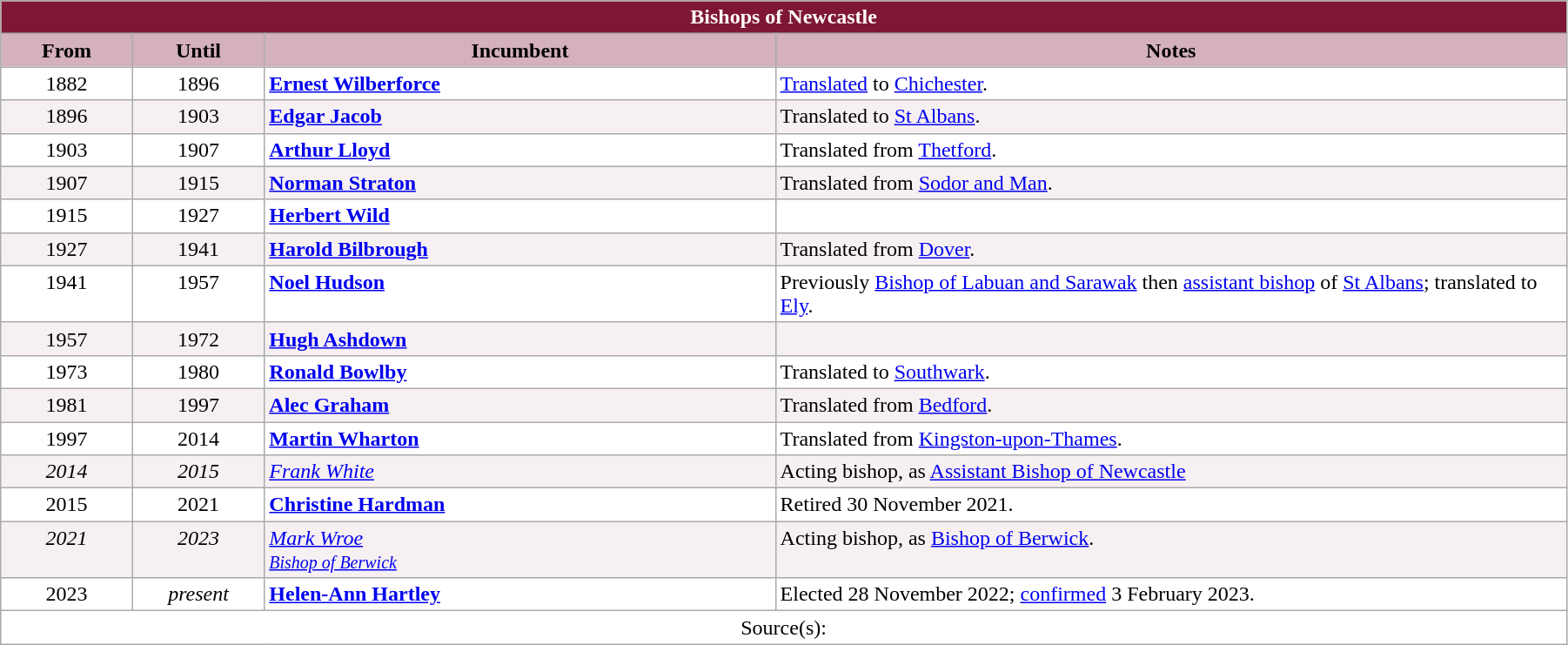<table class="wikitable" style="width:95%;" border="1" cellpadding="2">
<tr>
<th colspan="4" style="background-color: #7F1734; color: white;">Bishops of Newcastle</th>
</tr>
<tr>
<th style="background-color: #D4B1BB; width: 8%;">From</th>
<th style="background-color: #D4B1BB; width: 8%;">Until</th>
<th style="background-color: #D4B1BB; width: 31%;">Incumbent</th>
<th style="background-color: #D4B1BB; width: 48%;">Notes</th>
</tr>
<tr valign="top" style="background-color: white;">
<td style="text-align: center;">1882</td>
<td style="text-align: center;">1896</td>
<td> <strong><a href='#'>Ernest Wilberforce</a></strong></td>
<td><a href='#'>Translated</a> to <a href='#'>Chichester</a>.</td>
</tr>
<tr valign="top" style="background-color: #F7F0F2;">
<td style="text-align: center;">1896</td>
<td style="text-align: center;">1903</td>
<td> <strong><a href='#'>Edgar Jacob</a></strong></td>
<td>Translated to <a href='#'>St Albans</a>.</td>
</tr>
<tr valign="top" style="background-color: white;">
<td style="text-align: center;">1903</td>
<td style="text-align: center;">1907</td>
<td> <strong><a href='#'>Arthur Lloyd</a></strong></td>
<td>Translated from <a href='#'>Thetford</a>.</td>
</tr>
<tr valign="top" style="background-color: #F7F0F2;">
<td style="text-align: center;">1907</td>
<td style="text-align: center;">1915</td>
<td> <strong><a href='#'>Norman Straton</a></strong></td>
<td>Translated from <a href='#'>Sodor and Man</a>.</td>
</tr>
<tr valign="top" style="background-color: white;">
<td style="text-align: center;">1915</td>
<td style="text-align: center;">1927</td>
<td> <strong><a href='#'>Herbert Wild</a></strong></td>
<td></td>
</tr>
<tr valign="top" style="background-color: #F7F0F2;">
<td style="text-align: center;">1927</td>
<td style="text-align: center;">1941</td>
<td> <strong><a href='#'>Harold Bilbrough</a></strong></td>
<td>Translated from <a href='#'>Dover</a>.</td>
</tr>
<tr valign="top" style="background-color: white;">
<td style="text-align: center;">1941</td>
<td style="text-align: center;">1957</td>
<td> <strong><a href='#'>Noel Hudson</a></strong></td>
<td>Previously <a href='#'>Bishop of Labuan and Sarawak</a> then <a href='#'>assistant bishop</a> of <a href='#'>St Albans</a>; translated to <a href='#'>Ely</a>.</td>
</tr>
<tr valign="top" style="background-color: #F7F0F2;">
<td style="text-align: center;">1957</td>
<td style="text-align: center;">1972</td>
<td> <strong><a href='#'>Hugh Ashdown</a></strong></td>
<td></td>
</tr>
<tr valign="top" style="background-color: white;">
<td style="text-align: center;">1973</td>
<td style="text-align: center;">1980</td>
<td> <strong><a href='#'>Ronald Bowlby</a></strong></td>
<td>Translated to <a href='#'>Southwark</a>.</td>
</tr>
<tr valign="top" style="background-color: #F7F0F2;">
<td style="text-align: center;">1981</td>
<td style="text-align: center;">1997</td>
<td> <strong><a href='#'>Alec Graham</a></strong></td>
<td>Translated from <a href='#'>Bedford</a>.</td>
</tr>
<tr valign="top" style="background-color: white;">
<td style="text-align: center;">1997</td>
<td style="text-align: center;">2014</td>
<td> <strong><a href='#'>Martin Wharton</a></strong></td>
<td>Translated from <a href='#'>Kingston-upon-Thames</a>.</td>
</tr>
<tr valign="top" style="background-color: #F7F0F2;">
<td style="text-align: center;"><em>2014</em></td>
<td style="text-align: center;"><em>2015</em></td>
<td> <em><a href='#'>Frank White</a></em></td>
<td>Acting bishop, as <a href='#'>Assistant Bishop of Newcastle</a></td>
</tr>
<tr valign="top" style="background-color: white;">
<td style="text-align: center;">2015</td>
<td style="text-align: center;">2021</td>
<td> <strong><a href='#'>Christine Hardman</a></strong></td>
<td>Retired 30 November 2021.</td>
</tr>
<tr valign="top" style="background-color: #F7F0F2;">
<td style="text-align: center;"><em>2021</em></td>
<td style="text-align: center;"><em>2023</em></td>
<td><em><a href='#'>Mark Wroe</a><br><small><a href='#'>Bishop of Berwick</a></small></em></td>
<td>Acting bishop, as <a href='#'>Bishop of Berwick</a>.</td>
</tr>
<tr valign="top" style="background-color: white;">
<td style="text-align: center;">2023</td>
<td style="text-align: center;"><em>present</em></td>
<td> <strong><a href='#'>Helen-Ann Hartley</a></strong></td>
<td>Elected 28 November 2022; <a href='#'>confirmed</a> 3 February 2023.</td>
</tr>
<tr valign="top" style="background-color: white;">
<td colspan="4" style="text-align: center;">Source(s):</td>
</tr>
</table>
